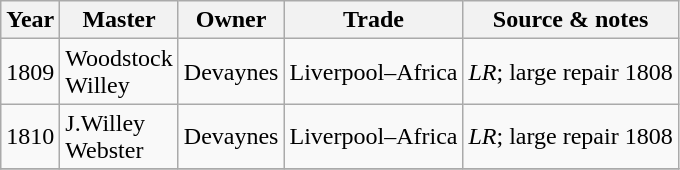<table class=" wikitable">
<tr>
<th>Year</th>
<th>Master</th>
<th>Owner</th>
<th>Trade</th>
<th>Source & notes</th>
</tr>
<tr>
<td>1809</td>
<td>Woodstock<br>Willey</td>
<td>Devaynes</td>
<td>Liverpool–Africa</td>
<td><em>LR</em>; large repair 1808</td>
</tr>
<tr>
<td>1810</td>
<td>J.Willey<br>Webster</td>
<td>Devaynes</td>
<td>Liverpool–Africa</td>
<td><em>LR</em>; large repair 1808</td>
</tr>
<tr>
</tr>
</table>
